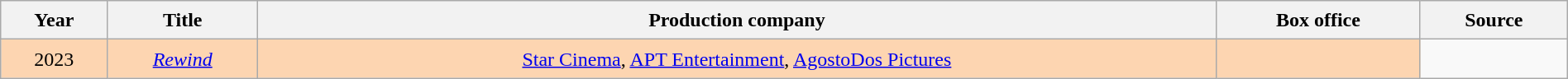<table class="wikitable sortable mw-collapsible" style="text-align:center; line-height:16px; line-height:150%; width:100%">
<tr>
<th>Year</th>
<th>Title</th>
<th>Production company</th>
<th>Box office</th>
<th>Source</th>
</tr>
<tr>
<td style="background:#FDD5B1;">2023</td>
<td style="background:#FDD5B1;"><em><a href='#'>Rewind</a></em></td>
<td style="background:#FDD5B1;"><a href='#'>Star Cinema</a>, <a href='#'>APT Entertainment</a>, <a href='#'>AgostoDos Pictures</a></td>
<td style="background:#FDD5B1;"></td>
<td></td>
</tr>
</table>
